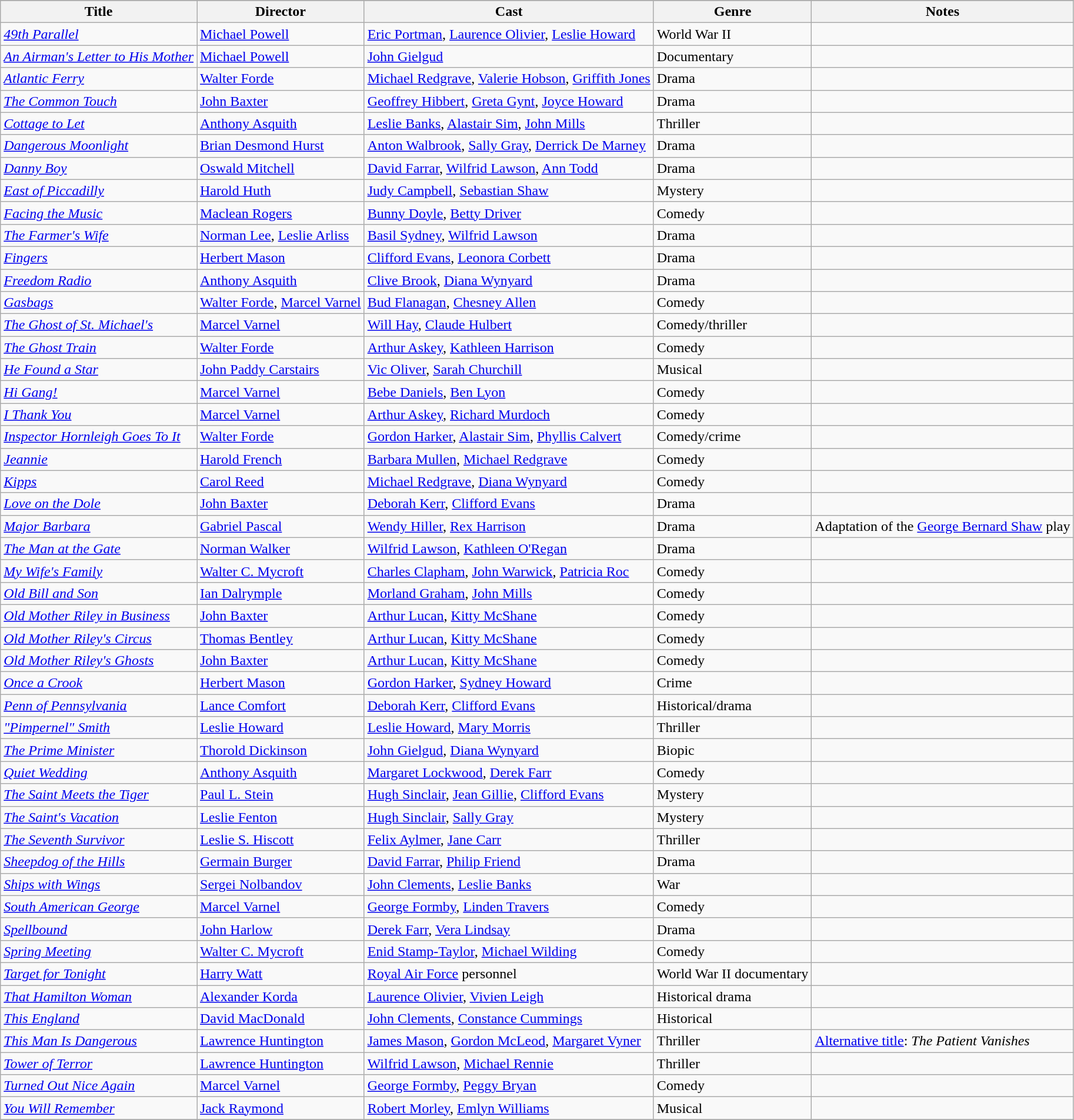<table class="wikitable">
<tr>
</tr>
<tr>
<th>Title</th>
<th>Director</th>
<th>Cast</th>
<th>Genre</th>
<th>Notes</th>
</tr>
<tr>
<td><em><a href='#'>49th Parallel</a></em></td>
<td><a href='#'>Michael Powell</a></td>
<td><a href='#'>Eric Portman</a>, <a href='#'>Laurence Olivier</a>, <a href='#'>Leslie Howard</a></td>
<td>World War II</td>
<td></td>
</tr>
<tr>
<td><em><a href='#'>An Airman's Letter to His Mother</a></em></td>
<td><a href='#'>Michael Powell</a></td>
<td><a href='#'>John Gielgud</a></td>
<td>Documentary</td>
<td></td>
</tr>
<tr>
<td><em><a href='#'>Atlantic Ferry</a></em></td>
<td><a href='#'>Walter Forde</a></td>
<td><a href='#'>Michael Redgrave</a>, <a href='#'>Valerie Hobson</a>, <a href='#'>Griffith Jones</a></td>
<td>Drama</td>
<td></td>
</tr>
<tr>
<td><em><a href='#'>The Common Touch</a></em></td>
<td><a href='#'>John Baxter</a></td>
<td><a href='#'>Geoffrey Hibbert</a>, <a href='#'>Greta Gynt</a>, <a href='#'>Joyce Howard</a></td>
<td>Drama</td>
<td></td>
</tr>
<tr>
<td><em><a href='#'>Cottage to Let</a></em></td>
<td><a href='#'>Anthony Asquith</a></td>
<td><a href='#'>Leslie Banks</a>, <a href='#'>Alastair Sim</a>, <a href='#'>John Mills</a></td>
<td>Thriller</td>
<td></td>
</tr>
<tr>
<td><em><a href='#'>Dangerous Moonlight</a></em></td>
<td><a href='#'>Brian Desmond Hurst</a></td>
<td><a href='#'>Anton Walbrook</a>, <a href='#'>Sally Gray</a>, <a href='#'>Derrick De Marney</a></td>
<td>Drama</td>
<td></td>
</tr>
<tr>
<td><em><a href='#'>Danny Boy</a></em></td>
<td><a href='#'>Oswald Mitchell</a></td>
<td><a href='#'>David Farrar</a>, <a href='#'>Wilfrid Lawson</a>, <a href='#'>Ann Todd</a></td>
<td>Drama</td>
<td></td>
</tr>
<tr>
<td><em><a href='#'>East of Piccadilly</a></em></td>
<td><a href='#'>Harold Huth</a></td>
<td><a href='#'>Judy Campbell</a>, <a href='#'>Sebastian Shaw</a></td>
<td>Mystery</td>
<td></td>
</tr>
<tr>
<td><em><a href='#'>Facing the Music</a></em></td>
<td><a href='#'>Maclean Rogers</a></td>
<td><a href='#'>Bunny Doyle</a>, <a href='#'>Betty Driver</a></td>
<td>Comedy</td>
<td></td>
</tr>
<tr>
<td><em><a href='#'>The Farmer's Wife</a></em></td>
<td><a href='#'>Norman Lee</a>, <a href='#'>Leslie Arliss</a></td>
<td><a href='#'>Basil Sydney</a>, <a href='#'>Wilfrid Lawson</a></td>
<td>Drama</td>
<td></td>
</tr>
<tr>
<td><em><a href='#'>Fingers</a></em></td>
<td><a href='#'>Herbert Mason</a></td>
<td><a href='#'>Clifford Evans</a>, <a href='#'>Leonora Corbett</a></td>
<td>Drama</td>
<td></td>
</tr>
<tr>
<td><em><a href='#'>Freedom Radio</a></em></td>
<td><a href='#'>Anthony Asquith</a></td>
<td><a href='#'>Clive Brook</a>, <a href='#'>Diana Wynyard</a></td>
<td>Drama</td>
<td></td>
</tr>
<tr>
<td><em><a href='#'>Gasbags</a></em></td>
<td><a href='#'>Walter Forde</a>, <a href='#'>Marcel Varnel</a></td>
<td><a href='#'>Bud Flanagan</a>, <a href='#'>Chesney Allen</a></td>
<td>Comedy</td>
<td></td>
</tr>
<tr>
<td><em><a href='#'>The Ghost of St. Michael's</a></em></td>
<td><a href='#'>Marcel Varnel</a></td>
<td><a href='#'>Will Hay</a>, <a href='#'>Claude Hulbert</a></td>
<td>Comedy/thriller</td>
<td></td>
</tr>
<tr>
<td><em><a href='#'>The Ghost Train</a></em></td>
<td><a href='#'>Walter Forde</a></td>
<td><a href='#'>Arthur Askey</a>, <a href='#'>Kathleen Harrison</a></td>
<td>Comedy</td>
<td></td>
</tr>
<tr>
<td><em><a href='#'>He Found a Star</a></em></td>
<td><a href='#'>John Paddy Carstairs</a></td>
<td><a href='#'>Vic Oliver</a>, <a href='#'>Sarah Churchill</a></td>
<td>Musical</td>
<td></td>
</tr>
<tr>
<td><em><a href='#'>Hi Gang!</a></em></td>
<td><a href='#'>Marcel Varnel</a></td>
<td><a href='#'>Bebe Daniels</a>, <a href='#'>Ben Lyon</a></td>
<td>Comedy</td>
<td></td>
</tr>
<tr>
<td><em><a href='#'>I Thank You</a></em></td>
<td><a href='#'>Marcel Varnel</a></td>
<td><a href='#'>Arthur Askey</a>, <a href='#'>Richard Murdoch</a></td>
<td>Comedy</td>
<td></td>
</tr>
<tr>
<td><em><a href='#'>Inspector Hornleigh Goes To It</a></em></td>
<td><a href='#'>Walter Forde</a></td>
<td><a href='#'>Gordon Harker</a>, <a href='#'>Alastair Sim</a>, <a href='#'>Phyllis Calvert</a></td>
<td>Comedy/crime</td>
<td></td>
</tr>
<tr>
<td><em><a href='#'>Jeannie</a></em></td>
<td><a href='#'>Harold French</a></td>
<td><a href='#'>Barbara Mullen</a>, <a href='#'>Michael Redgrave</a></td>
<td>Comedy</td>
<td></td>
</tr>
<tr>
<td><em><a href='#'>Kipps</a></em></td>
<td><a href='#'>Carol Reed</a></td>
<td><a href='#'>Michael Redgrave</a>, <a href='#'>Diana Wynyard</a></td>
<td>Comedy</td>
<td></td>
</tr>
<tr>
<td><em><a href='#'>Love on the Dole</a></em></td>
<td><a href='#'>John Baxter</a></td>
<td><a href='#'>Deborah Kerr</a>, <a href='#'>Clifford Evans</a></td>
<td>Drama</td>
<td></td>
</tr>
<tr>
<td><em><a href='#'>Major Barbara</a></em></td>
<td><a href='#'>Gabriel Pascal</a></td>
<td><a href='#'>Wendy Hiller</a>, <a href='#'>Rex Harrison</a></td>
<td>Drama</td>
<td>Adaptation of the <a href='#'>George Bernard Shaw</a> play</td>
</tr>
<tr>
<td><em><a href='#'>The Man at the Gate</a></em></td>
<td><a href='#'>Norman Walker</a></td>
<td><a href='#'>Wilfrid Lawson</a>, <a href='#'>Kathleen O'Regan</a></td>
<td>Drama</td>
<td></td>
</tr>
<tr>
<td><em><a href='#'>My Wife's Family</a></em></td>
<td><a href='#'>Walter C. Mycroft</a></td>
<td><a href='#'>Charles Clapham</a>, <a href='#'>John Warwick</a>, <a href='#'>Patricia Roc</a></td>
<td>Comedy</td>
<td></td>
</tr>
<tr>
<td><em><a href='#'>Old Bill and Son</a></em></td>
<td><a href='#'>Ian Dalrymple</a></td>
<td><a href='#'>Morland Graham</a>, <a href='#'>John Mills</a></td>
<td>Comedy</td>
<td></td>
</tr>
<tr>
<td><em><a href='#'>Old Mother Riley in Business</a></em></td>
<td><a href='#'>John Baxter</a></td>
<td><a href='#'>Arthur Lucan</a>, <a href='#'>Kitty McShane</a></td>
<td>Comedy</td>
<td></td>
</tr>
<tr>
<td><em><a href='#'>Old Mother Riley's Circus</a></em></td>
<td><a href='#'>Thomas Bentley</a></td>
<td><a href='#'>Arthur Lucan</a>, <a href='#'>Kitty McShane</a></td>
<td>Comedy</td>
<td></td>
</tr>
<tr>
<td><em><a href='#'>Old Mother Riley's Ghosts</a></em></td>
<td><a href='#'>John Baxter</a></td>
<td><a href='#'>Arthur Lucan</a>, <a href='#'>Kitty McShane</a></td>
<td>Comedy</td>
<td></td>
</tr>
<tr>
<td><em><a href='#'>Once a Crook</a></em></td>
<td><a href='#'>Herbert Mason</a></td>
<td><a href='#'>Gordon Harker</a>, <a href='#'>Sydney Howard</a></td>
<td>Crime</td>
<td></td>
</tr>
<tr>
<td><em><a href='#'>Penn of Pennsylvania</a></em></td>
<td><a href='#'>Lance Comfort</a></td>
<td><a href='#'>Deborah Kerr</a>, <a href='#'>Clifford Evans</a></td>
<td>Historical/drama</td>
<td></td>
</tr>
<tr>
<td><em><a href='#'>"Pimpernel" Smith</a></em></td>
<td><a href='#'>Leslie Howard</a></td>
<td><a href='#'>Leslie Howard</a>, <a href='#'>Mary Morris</a></td>
<td>Thriller</td>
<td></td>
</tr>
<tr>
<td><em><a href='#'>The Prime Minister</a></em></td>
<td><a href='#'>Thorold Dickinson</a></td>
<td><a href='#'>John Gielgud</a>, <a href='#'>Diana Wynyard</a></td>
<td>Biopic</td>
<td></td>
</tr>
<tr>
<td><em><a href='#'>Quiet Wedding</a></em></td>
<td><a href='#'>Anthony Asquith</a></td>
<td><a href='#'>Margaret Lockwood</a>, <a href='#'>Derek Farr</a></td>
<td>Comedy</td>
<td></td>
</tr>
<tr>
<td><em><a href='#'>The Saint Meets the Tiger</a></em></td>
<td><a href='#'>Paul L. Stein</a></td>
<td><a href='#'>Hugh Sinclair</a>, <a href='#'>Jean Gillie</a>, <a href='#'>Clifford Evans</a></td>
<td>Mystery</td>
<td></td>
</tr>
<tr>
<td><em><a href='#'>The Saint's Vacation</a></em></td>
<td><a href='#'>Leslie Fenton</a></td>
<td><a href='#'>Hugh Sinclair</a>, <a href='#'>Sally Gray</a></td>
<td>Mystery</td>
<td></td>
</tr>
<tr>
<td><em><a href='#'>The Seventh Survivor</a></em></td>
<td><a href='#'>Leslie S. Hiscott</a></td>
<td><a href='#'>Felix Aylmer</a>, <a href='#'>Jane Carr</a></td>
<td>Thriller</td>
<td></td>
</tr>
<tr>
<td><em><a href='#'>Sheepdog of the Hills</a></em></td>
<td><a href='#'>Germain Burger</a></td>
<td><a href='#'>David Farrar</a>, <a href='#'>Philip Friend</a></td>
<td>Drama</td>
<td></td>
</tr>
<tr>
<td><em><a href='#'>Ships with Wings</a></em></td>
<td><a href='#'>Sergei Nolbandov</a></td>
<td><a href='#'>John Clements</a>, <a href='#'>Leslie Banks</a></td>
<td>War</td>
<td></td>
</tr>
<tr>
<td><em><a href='#'>South American George</a></em></td>
<td><a href='#'>Marcel Varnel</a></td>
<td><a href='#'>George Formby</a>, <a href='#'>Linden Travers</a></td>
<td>Comedy</td>
<td></td>
</tr>
<tr>
<td><em><a href='#'>Spellbound</a></em></td>
<td><a href='#'>John Harlow</a></td>
<td><a href='#'>Derek Farr</a>, <a href='#'>Vera Lindsay</a></td>
<td>Drama</td>
<td></td>
</tr>
<tr>
<td><em><a href='#'>Spring Meeting</a></em></td>
<td><a href='#'>Walter C. Mycroft</a></td>
<td><a href='#'>Enid Stamp-Taylor</a>, <a href='#'>Michael Wilding</a></td>
<td>Comedy</td>
<td></td>
</tr>
<tr>
<td><em><a href='#'>Target for Tonight</a></em></td>
<td><a href='#'>Harry Watt</a></td>
<td><a href='#'>Royal Air Force</a> personnel</td>
<td>World War II documentary</td>
<td></td>
</tr>
<tr>
<td><em><a href='#'>That Hamilton Woman</a></em></td>
<td><a href='#'>Alexander Korda</a></td>
<td><a href='#'>Laurence Olivier</a>, <a href='#'>Vivien Leigh</a></td>
<td>Historical drama</td>
<td></td>
</tr>
<tr>
<td><em><a href='#'>This England</a></em></td>
<td><a href='#'>David MacDonald</a></td>
<td><a href='#'>John Clements</a>, <a href='#'>Constance Cummings</a></td>
<td>Historical</td>
<td></td>
</tr>
<tr>
<td><em><a href='#'>This Man Is Dangerous</a></em></td>
<td><a href='#'>Lawrence Huntington</a></td>
<td><a href='#'>James Mason</a>, <a href='#'>Gordon McLeod</a>, <a href='#'>Margaret Vyner</a></td>
<td>Thriller</td>
<td><a href='#'>Alternative title</a>: <em>The Patient Vanishes</em></td>
</tr>
<tr>
<td><em><a href='#'>Tower of Terror</a></em></td>
<td><a href='#'>Lawrence Huntington</a></td>
<td><a href='#'>Wilfrid Lawson</a>, <a href='#'>Michael Rennie</a></td>
<td>Thriller</td>
<td></td>
</tr>
<tr>
<td><em><a href='#'>Turned Out Nice Again</a></em></td>
<td><a href='#'>Marcel Varnel</a></td>
<td><a href='#'>George Formby</a>, <a href='#'>Peggy Bryan</a></td>
<td>Comedy</td>
<td></td>
</tr>
<tr>
<td><em><a href='#'>You Will Remember</a></em></td>
<td><a href='#'>Jack Raymond</a></td>
<td><a href='#'>Robert Morley</a>, <a href='#'>Emlyn Williams</a></td>
<td>Musical</td>
<td></td>
</tr>
<tr>
</tr>
</table>
